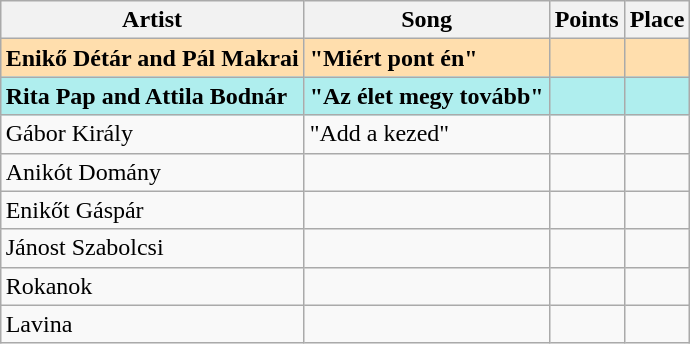<table class="sortable wikitable" style="margin: 1em auto 1em auto; text-align:left">
<tr>
<th>Artist</th>
<th>Song</th>
<th>Points</th>
<th>Place</th>
</tr>
<tr style="background:navajowhite;">
<td><strong>Enikő Détár and Pál Makrai</strong></td>
<td><strong>"Miért pont én"</strong></td>
<td></td>
<td></td>
</tr>
<tr style="background:paleturquoise;">
<td><strong>Rita Pap and Attila Bodnár</strong></td>
<td><strong>"Az élet megy tovább"</strong></td>
<td></td>
<td></td>
</tr>
<tr>
<td>Gábor Király</td>
<td>"Add a kezed"</td>
<td></td>
<td></td>
</tr>
<tr>
<td>Anikót Domány</td>
<td></td>
<td></td>
<td></td>
</tr>
<tr>
<td>Enikőt Gáspár</td>
<td></td>
<td></td>
<td></td>
</tr>
<tr>
<td>Jánost Szabolcsi</td>
<td></td>
<td></td>
<td></td>
</tr>
<tr>
<td>Rokanok</td>
<td></td>
<td></td>
<td></td>
</tr>
<tr>
<td>Lavina</td>
<td></td>
<td></td>
<td></td>
</tr>
</table>
